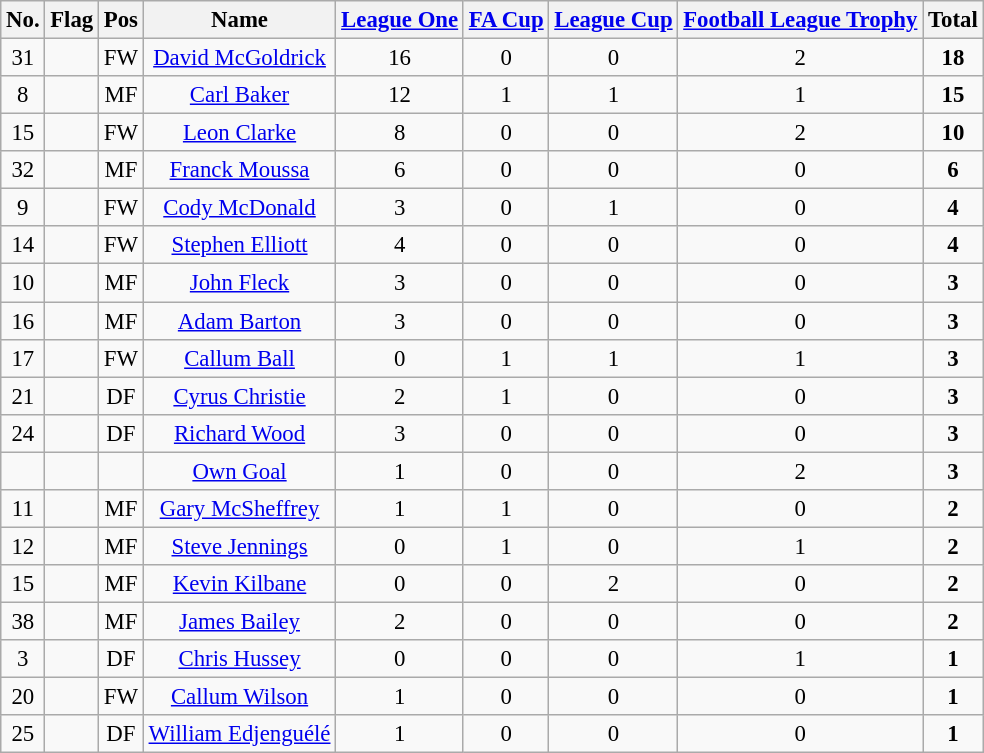<table class="wikitable sortable" style="text-align:center; font-size:95%">
<tr>
<th>No.</th>
<th>Flag</th>
<th>Pos</th>
<th>Name</th>
<th><a href='#'>League One</a></th>
<th><a href='#'>FA Cup</a></th>
<th><a href='#'>League Cup</a></th>
<th><a href='#'>Football League Trophy</a></th>
<th>Total</th>
</tr>
<tr>
<td>31</td>
<td></td>
<td>FW</td>
<td><a href='#'>David McGoldrick</a></td>
<td>16</td>
<td>0</td>
<td>0</td>
<td>2</td>
<td><strong>18</strong></td>
</tr>
<tr>
<td>8</td>
<td></td>
<td>MF</td>
<td><a href='#'>Carl Baker</a></td>
<td>12</td>
<td>1</td>
<td>1</td>
<td>1</td>
<td><strong>15</strong></td>
</tr>
<tr>
<td>15</td>
<td></td>
<td>FW</td>
<td><a href='#'>Leon Clarke</a></td>
<td>8</td>
<td>0</td>
<td>0</td>
<td>2</td>
<td><strong>10</strong></td>
</tr>
<tr>
<td>32</td>
<td></td>
<td>MF</td>
<td><a href='#'>Franck Moussa</a></td>
<td>6</td>
<td>0</td>
<td>0</td>
<td>0</td>
<td><strong>6</strong></td>
</tr>
<tr>
<td>9</td>
<td></td>
<td>FW</td>
<td><a href='#'>Cody McDonald</a></td>
<td>3</td>
<td>0</td>
<td>1</td>
<td>0</td>
<td><strong>4</strong></td>
</tr>
<tr>
<td>14</td>
<td></td>
<td>FW</td>
<td><a href='#'>Stephen Elliott</a></td>
<td>4</td>
<td>0</td>
<td>0</td>
<td>0</td>
<td><strong>4</strong></td>
</tr>
<tr>
<td>10</td>
<td></td>
<td>MF</td>
<td><a href='#'>John Fleck</a></td>
<td>3</td>
<td>0</td>
<td>0</td>
<td>0</td>
<td><strong>3</strong></td>
</tr>
<tr>
<td>16</td>
<td></td>
<td>MF</td>
<td><a href='#'>Adam Barton</a></td>
<td>3</td>
<td>0</td>
<td>0</td>
<td>0</td>
<td><strong>3</strong></td>
</tr>
<tr>
<td>17</td>
<td></td>
<td>FW</td>
<td><a href='#'>Callum Ball</a></td>
<td>0</td>
<td>1</td>
<td>1</td>
<td>1</td>
<td><strong>3</strong></td>
</tr>
<tr>
<td>21</td>
<td></td>
<td>DF</td>
<td><a href='#'>Cyrus Christie</a></td>
<td>2</td>
<td>1</td>
<td>0</td>
<td>0</td>
<td><strong>3</strong></td>
</tr>
<tr>
<td>24</td>
<td></td>
<td>DF</td>
<td><a href='#'>Richard Wood</a></td>
<td>3</td>
<td>0</td>
<td>0</td>
<td>0</td>
<td><strong>3</strong></td>
</tr>
<tr>
<td></td>
<td></td>
<td></td>
<td><a href='#'>Own Goal</a></td>
<td>1</td>
<td>0</td>
<td>0</td>
<td>2</td>
<td><strong>3</strong></td>
</tr>
<tr>
<td>11</td>
<td></td>
<td>MF</td>
<td><a href='#'>Gary McSheffrey</a></td>
<td>1</td>
<td>1</td>
<td>0</td>
<td>0</td>
<td><strong>2</strong></td>
</tr>
<tr>
<td>12</td>
<td></td>
<td>MF</td>
<td><a href='#'>Steve Jennings</a></td>
<td>0</td>
<td>1</td>
<td>0</td>
<td>1</td>
<td><strong>2</strong></td>
</tr>
<tr>
<td>15</td>
<td></td>
<td>MF</td>
<td><a href='#'>Kevin Kilbane</a></td>
<td>0</td>
<td>0</td>
<td>2</td>
<td>0</td>
<td><strong>2</strong></td>
</tr>
<tr>
<td>38</td>
<td></td>
<td>MF</td>
<td><a href='#'>James Bailey</a></td>
<td>2</td>
<td>0</td>
<td>0</td>
<td>0</td>
<td><strong>2</strong></td>
</tr>
<tr>
<td>3</td>
<td></td>
<td>DF</td>
<td><a href='#'>Chris Hussey</a></td>
<td>0</td>
<td>0</td>
<td>0</td>
<td>1</td>
<td><strong>1</strong></td>
</tr>
<tr>
<td>20</td>
<td></td>
<td>FW</td>
<td><a href='#'>Callum Wilson</a></td>
<td>1</td>
<td>0</td>
<td>0</td>
<td>0</td>
<td><strong>1</strong></td>
</tr>
<tr>
<td>25</td>
<td></td>
<td>DF</td>
<td><a href='#'>William Edjenguélé</a></td>
<td>1</td>
<td>0</td>
<td>0</td>
<td>0</td>
<td><strong>1</strong></td>
</tr>
</table>
